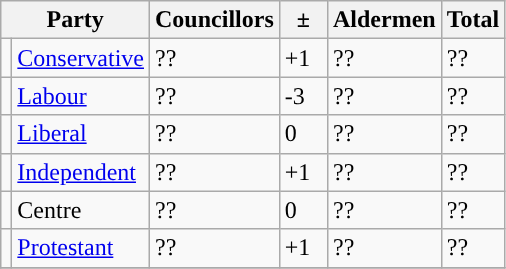<table class="wikitable">
<tr>
<th colspan="2">Party</th>
<th>Councillors</th>
<th>  ±  </th>
<th>Aldermen</th>
<th>Total</th>
</tr>
<tr>
<td style="background-color: "></td>
<td><a href='#'>Conservative</a></td>
<td>??</td>
<td>+1</td>
<td>??</td>
<td>??</td>
</tr>
<tr>
<td style="background-color: "></td>
<td><a href='#'>Labour</a></td>
<td>??</td>
<td>-3</td>
<td>??</td>
<td>??</td>
</tr>
<tr>
<td style="background-color: "></td>
<td><a href='#'>Liberal</a></td>
<td>??</td>
<td>0</td>
<td>??</td>
<td>??</td>
</tr>
<tr>
<td style="background-color: "></td>
<td><a href='#'>Independent</a></td>
<td>??</td>
<td>+1</td>
<td>??</td>
<td>??</td>
</tr>
<tr>
<td style="background-color: "></td>
<td>Centre</td>
<td>??</td>
<td>0</td>
<td>??</td>
<td>??</td>
</tr>
<tr>
<td style="background-color: "></td>
<td><a href='#'>Protestant</a></td>
<td>??</td>
<td>+1</td>
<td>??</td>
<td>??</td>
</tr>
<tr>
</tr>
</table>
